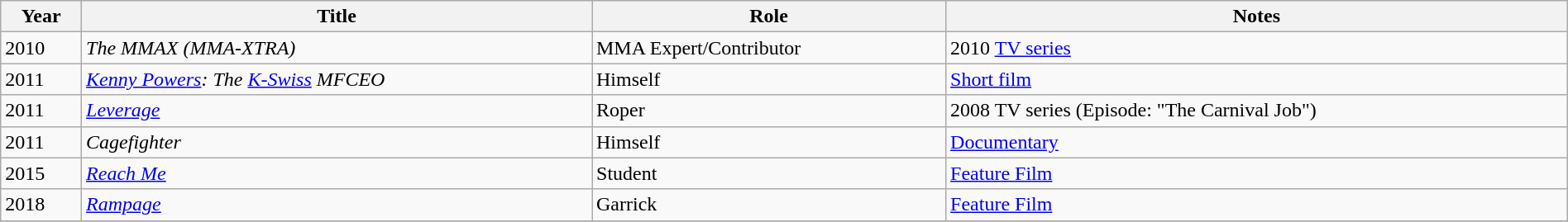<table class="wikitable sortable" width=100%>
<tr>
<th>Year</th>
<th>Title</th>
<th>Role</th>
<th>Notes</th>
</tr>
<tr>
<td>2010</td>
<td><em>The MMAX (MMA-XTRA)</em></td>
<td>MMA Expert/Contributor</td>
<td>2010 <a href='#'>TV series</a></td>
</tr>
<tr>
<td>2011</td>
<td><em><a href='#'>Kenny Powers</a>: The <a href='#'>K-Swiss</a> MFCEO</em></td>
<td>Himself</td>
<td><a href='#'>Short film</a></td>
</tr>
<tr>
<td>2011</td>
<td><em><a href='#'>Leverage</a></em></td>
<td>Roper</td>
<td>2008 TV series (Episode: "The Carnival Job")</td>
</tr>
<tr>
<td>2011</td>
<td><em>Cagefighter</em></td>
<td>Himself</td>
<td><a href='#'>Documentary</a></td>
</tr>
<tr>
<td>2015</td>
<td><em><a href='#'>Reach Me</a></em></td>
<td>Student</td>
<td><a href='#'>Feature Film</a></td>
</tr>
<tr>
<td>2018</td>
<td><em><a href='#'>Rampage</a></em></td>
<td>Garrick</td>
<td><a href='#'>Feature Film</a></td>
</tr>
<tr>
</tr>
</table>
